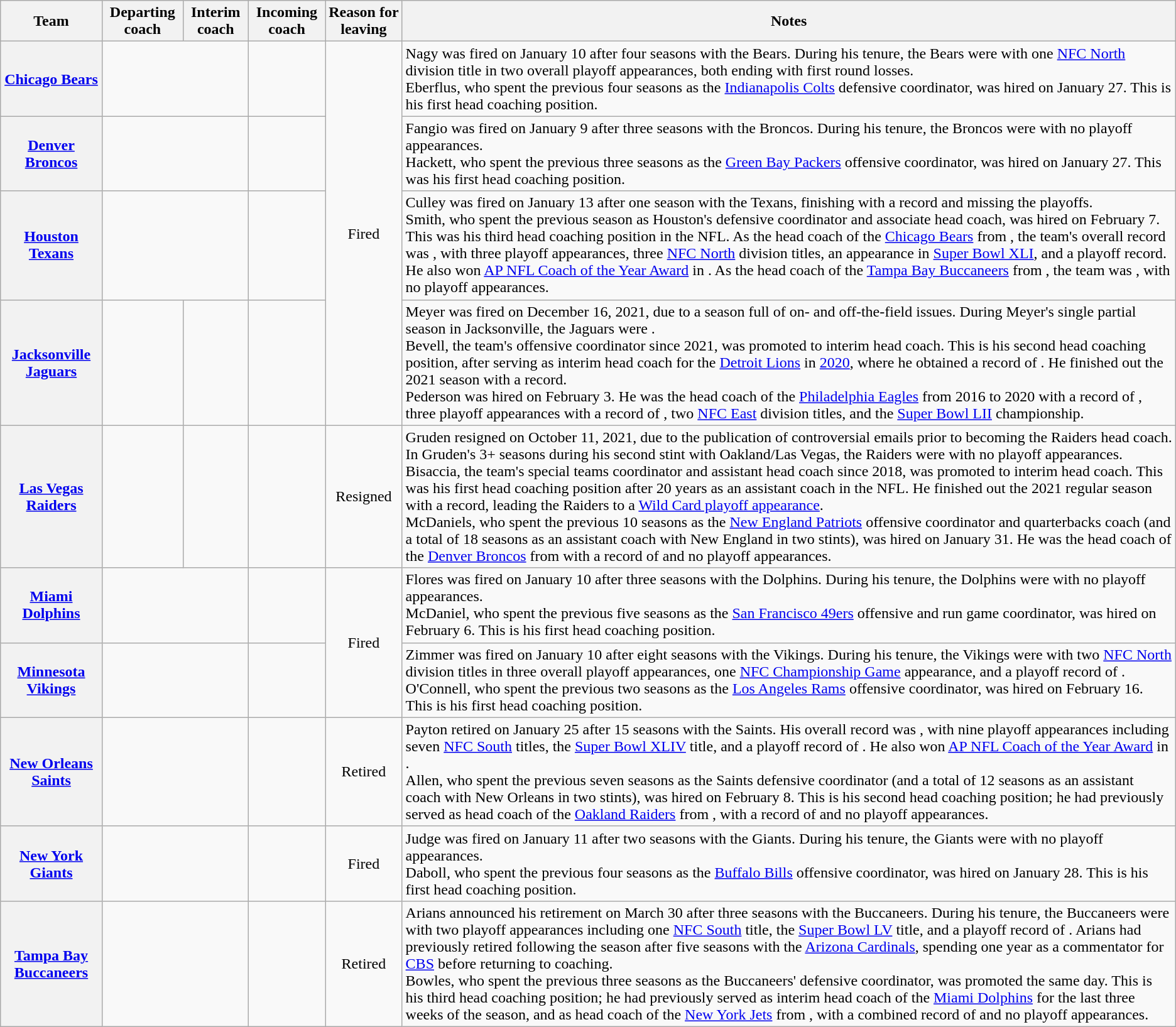<table class="wikitable sortable plainrowheaders">
<tr>
<th scope="col">Team</th>
<th scope="col">Departing coach</th>
<th scope="col">Interim coach</th>
<th scope="col">Incoming coach</th>
<th scope="col" class="unsortable">Reason for leaving</th>
<th scope="col" class="unsortable">Notes</th>
</tr>
<tr>
<th scope="row" style="text-align:center;"><a href='#'>Chicago Bears</a></th>
<td style="text-align:center;" colspan="2"></td>
<td style="text-align:center;"></td>
<td rowspan="4" style="text-align:center;">Fired</td>
<td>Nagy was fired on January 10 after four seasons with the Bears. During his tenure, the Bears were  with one <a href='#'>NFC North</a> division title in two overall playoff appearances, both ending with first round losses.<br>Eberflus, who spent the previous four seasons as the <a href='#'>Indianapolis Colts</a> defensive coordinator, was hired on January 27. This is his first head coaching position.</td>
</tr>
<tr>
<th scope="row" style="text-align:center;"><a href='#'>Denver Broncos</a></th>
<td style="text-align:center;" colspan="2"></td>
<td style="text-align:center;"></td>
<td>Fangio was fired on January 9 after three seasons with the Broncos. During his tenure, the Broncos were  with no playoff appearances.<br>Hackett, who spent the previous three seasons as the <a href='#'>Green Bay Packers</a> offensive coordinator, was hired on January 27. This was his first head coaching position.</td>
</tr>
<tr>
<th scope="row" style="text-align:center;"><a href='#'>Houston Texans</a></th>
<td style="text-align:center;" colspan="2"></td>
<td style="text-align:center;"></td>
<td>Culley was fired on January 13 after one season with the Texans, finishing with a  record and missing the playoffs.<br>Smith, who spent the previous season as Houston's defensive coordinator and associate head coach, was hired on February 7. This was his third head coaching position in the NFL. As the head coach of the <a href='#'>Chicago Bears</a> from , the team's overall record was , with three playoff appearances, three <a href='#'>NFC North</a> division titles, an appearance in <a href='#'>Super Bowl XLI</a>, and a  playoff record. He also won <a href='#'>AP NFL Coach of the Year Award</a> in . As the head coach of the <a href='#'>Tampa Bay Buccaneers</a> from , the team was , with no playoff appearances.</td>
</tr>
<tr>
<th scope="row" style="text-align:center;"><a href='#'>Jacksonville Jaguars</a></th>
<td style="text-align:center;"></td>
<td style="text-align:center;"></td>
<td style="text-align:center;"></td>
<td>Meyer was fired on December 16, 2021, due to a season full of on- and off-the-field issues. During Meyer's single partial season in Jacksonville, the Jaguars were .<br>Bevell, the team's offensive coordinator since 2021, was promoted to interim head coach. This is his second head coaching position, after serving as interim head coach for the <a href='#'>Detroit Lions</a> in <a href='#'>2020</a>, where he obtained a record of . He finished out the 2021 season with a  record.<br>Pederson was hired on February 3. He was the head coach of the <a href='#'>Philadelphia Eagles</a> from 2016 to 2020 with a record of , three playoff appearances with a record of , two <a href='#'>NFC East</a> division titles, and the <a href='#'>Super Bowl LII</a> championship.</td>
</tr>
<tr>
<th scope="row" style="text-align:center;"><a href='#'>Las Vegas Raiders</a></th>
<td style="text-align:center;"></td>
<td style="text-align:center;"></td>
<td style="text-align:center;"></td>
<td style="text-align:center;">Resigned</td>
<td>Gruden resigned on October 11, 2021, due to the publication of controversial emails prior to becoming the Raiders head coach. In Gruden's 3+ seasons during his second stint with Oakland/Las Vegas, the Raiders were  with no playoff appearances.<br>Bisaccia, the team's special teams coordinator and assistant head coach since 2018, was promoted to interim head coach. This was his first head coaching position after 20 years as an assistant coach in the NFL. He finished out the 2021 regular season with a  record, leading the Raiders to a <a href='#'>Wild Card playoff appearance</a>.<br>McDaniels, who spent the previous 10 seasons as the <a href='#'>New England Patriots</a> offensive coordinator and quarterbacks coach (and a total of 18 seasons as an assistant coach with New England in two stints), was hired on January 31. He was the head coach of the <a href='#'>Denver Broncos</a> from  with a record of  and no playoff appearances.</td>
</tr>
<tr>
<th scope="row" style="text-align:center;"><a href='#'>Miami Dolphins</a></th>
<td style="text-align:center;" colspan="2"></td>
<td style="text-align:center;"></td>
<td rowspan="2" style="text-align:center;">Fired</td>
<td>Flores was fired on January 10 after three seasons with the Dolphins. During his tenure, the Dolphins were  with no playoff appearances.<br>McDaniel, who spent the previous five seasons as the <a href='#'>San Francisco 49ers</a> offensive and run game coordinator, was hired on February 6. This is his first head coaching position.</td>
</tr>
<tr>
<th scope="row" style="text-align:center;"><a href='#'>Minnesota Vikings</a></th>
<td style="text-align:center;" colspan="2"></td>
<td style="text-align:center;"></td>
<td>Zimmer was fired on January 10 after eight seasons with the Vikings. During his tenure, the Vikings were  with two <a href='#'>NFC North</a> division titles in three overall playoff appearances, one <a href='#'>NFC Championship Game</a> appearance, and a playoff record of .<br>O'Connell, who spent the previous two seasons as the <a href='#'>Los Angeles Rams</a> offensive coordinator, was hired on February 16. This is his first head coaching position.</td>
</tr>
<tr>
<th scope="row" style="text-align:center;"><a href='#'>New Orleans Saints</a></th>
<td style="text-align:center;" colspan="2"></td>
<td style="text-align:center;"></td>
<td style="text-align:center;">Retired</td>
<td>Payton retired on January 25 after 15 seasons with the Saints. His overall record was , with nine playoff appearances including seven <a href='#'>NFC South</a> titles, the <a href='#'>Super Bowl XLIV</a> title, and a playoff record of . He also won <a href='#'>AP NFL Coach of the Year Award</a> in .<br>Allen, who spent the previous seven seasons as the Saints defensive coordinator (and a total of 12 seasons as an assistant coach with New Orleans in two stints), was hired on February 8. This is his second head coaching position; he had previously served as head coach of the <a href='#'>Oakland Raiders</a> from , with a record of  and no playoff appearances.</td>
</tr>
<tr>
<th scope="row" style="text-align:center;"><a href='#'>New York Giants</a></th>
<td colspan="2" style="text-align:center;"></td>
<td style="text-align:center;"></td>
<td style="text-align:center;">Fired</td>
<td>Judge was fired on January 11 after two seasons with the Giants. During his tenure, the Giants were  with no playoff appearances.<br>Daboll, who spent the previous four seasons as the <a href='#'>Buffalo Bills</a> offensive coordinator, was hired on January 28. This is his first head coaching position.</td>
</tr>
<tr>
<th scope="row" style="text-align:center;"><a href='#'>Tampa Bay Buccaneers</a></th>
<td colspan="2" style="text-align:center;"></td>
<td style="text-align:center;"></td>
<td style="text-align:center;">Retired</td>
<td>Arians announced his retirement on March 30 after three seasons with the Buccaneers. During his tenure, the Buccaneers were  with two playoff appearances including one <a href='#'>NFC South</a> title, the <a href='#'>Super Bowl LV</a> title, and a playoff record of . Arians had previously retired following the  season after five seasons with the <a href='#'>Arizona Cardinals</a>, spending one year as a commentator for <a href='#'>CBS</a> before returning to coaching.<br>Bowles, who spent the previous three seasons as the Buccaneers' defensive coordinator, was promoted the same day. This is his third head coaching position; he had previously served as interim head coach of the <a href='#'>Miami Dolphins</a> for the last three weeks of the  season, and as head coach of the <a href='#'>New York Jets</a> from , with a combined record of  and no playoff appearances.</td>
</tr>
</table>
